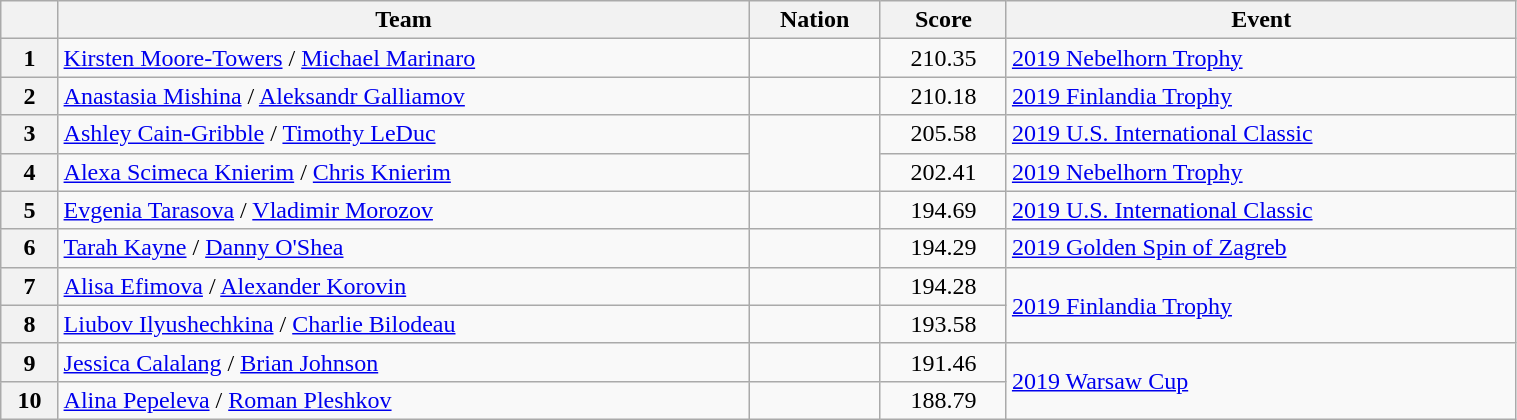<table class="wikitable sortable" style="text-align:left; width:80%">
<tr>
<th scope="col"></th>
<th scope="col">Team</th>
<th scope="col">Nation</th>
<th scope="col">Score</th>
<th scope="col">Event</th>
</tr>
<tr>
<th scope="row">1</th>
<td><a href='#'>Kirsten Moore-Towers</a> / <a href='#'>Michael Marinaro</a></td>
<td></td>
<td style="text-align:center;">210.35</td>
<td><a href='#'>2019 Nebelhorn Trophy</a></td>
</tr>
<tr>
<th scope="row">2</th>
<td><a href='#'>Anastasia Mishina</a> / <a href='#'>Aleksandr Galliamov</a></td>
<td></td>
<td style="text-align:center;">210.18</td>
<td><a href='#'>2019 Finlandia Trophy</a></td>
</tr>
<tr>
<th scope="row">3</th>
<td><a href='#'>Ashley Cain-Gribble</a> / <a href='#'>Timothy LeDuc</a></td>
<td rowspan="2"></td>
<td style="text-align:center;">205.58</td>
<td><a href='#'>2019 U.S. International Classic</a></td>
</tr>
<tr>
<th scope="row">4</th>
<td><a href='#'>Alexa Scimeca Knierim</a> / <a href='#'>Chris Knierim</a></td>
<td style="text-align:center;">202.41</td>
<td><a href='#'>2019 Nebelhorn Trophy</a></td>
</tr>
<tr>
<th scope="row">5</th>
<td><a href='#'>Evgenia Tarasova</a> / <a href='#'>Vladimir Morozov</a></td>
<td></td>
<td style="text-align:center;">194.69</td>
<td><a href='#'>2019 U.S. International Classic</a></td>
</tr>
<tr>
<th scope="row">6</th>
<td><a href='#'>Tarah Kayne</a> / <a href='#'>Danny O'Shea</a></td>
<td></td>
<td style="text-align:center;">194.29</td>
<td><a href='#'>2019 Golden Spin of Zagreb</a></td>
</tr>
<tr>
<th scope="row">7</th>
<td><a href='#'>Alisa Efimova</a> / <a href='#'>Alexander Korovin</a></td>
<td></td>
<td style="text-align:center;">194.28</td>
<td rowspan="2"><a href='#'>2019 Finlandia Trophy</a></td>
</tr>
<tr>
<th scope="row">8</th>
<td><a href='#'>Liubov Ilyushechkina</a> / <a href='#'>Charlie Bilodeau</a></td>
<td></td>
<td style="text-align:center;">193.58</td>
</tr>
<tr>
<th scope="row">9</th>
<td><a href='#'>Jessica Calalang</a> / <a href='#'>Brian Johnson</a></td>
<td></td>
<td style="text-align:center;">191.46</td>
<td rowspan="2"><a href='#'>2019 Warsaw Cup</a></td>
</tr>
<tr>
<th scope="row">10</th>
<td><a href='#'>Alina Pepeleva</a> / <a href='#'>Roman Pleshkov</a></td>
<td></td>
<td style="text-align:center;">188.79</td>
</tr>
</table>
